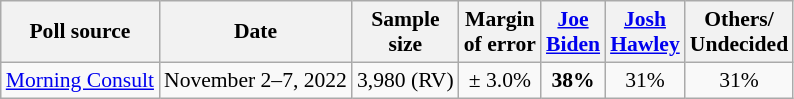<table class="wikitable sortable mw-datatable" style="text-align:center;font-size:90%;line-height:17px">
<tr>
<th>Poll source</th>
<th>Date</th>
<th>Sample<br>size</th>
<th>Margin<br>of error</th>
<th class="unsortable"><a href='#'>Joe<br>Biden</a><br><small></small></th>
<th class="unsortable"><a href='#'>Josh<br>Hawley</a><br><small></small></th>
<th class="unsortable">Others/<br>Undecided</th>
</tr>
<tr>
<td><a href='#'>Morning Consult</a></td>
<td data-sort-value="2022-11-07">November 2–7, 2022</td>
<td>3,980 (RV)</td>
<td>± 3.0%</td>
<td><strong>38%</strong></td>
<td>31%</td>
<td>31%</td>
</tr>
</table>
